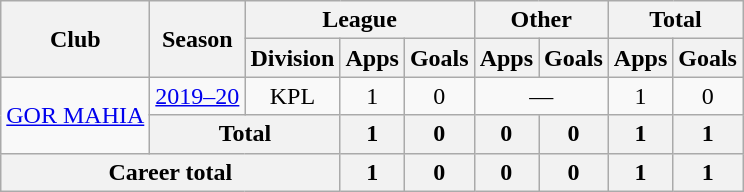<table class="wikitable" style="text-align:center">
<tr>
<th rowspan="2">Club</th>
<th rowspan="2">Season</th>
<th colspan="3">League</th>
<th colspan="2">Other</th>
<th colspan="2">Total</th>
</tr>
<tr>
<th>Division</th>
<th>Apps</th>
<th>Goals</th>
<th>Apps</th>
<th>Goals</th>
<th>Apps</th>
<th>Goals</th>
</tr>
<tr>
<td rowspan="2"><a href='#'>GOR MAHIA</a></td>
<td><a href='#'>2019–20</a></td>
<td>KPL</td>
<td>1</td>
<td>0</td>
<td colspan="2">—</td>
<td>1</td>
<td>0</td>
</tr>
<tr>
<th colspan="2">Total</th>
<th>1</th>
<th>0</th>
<th>0</th>
<th>0</th>
<th>1</th>
<th>1</th>
</tr>
<tr>
<th colspan="3">Career total</th>
<th>1</th>
<th>0</th>
<th>0</th>
<th>0</th>
<th>1</th>
<th>1</th>
</tr>
</table>
